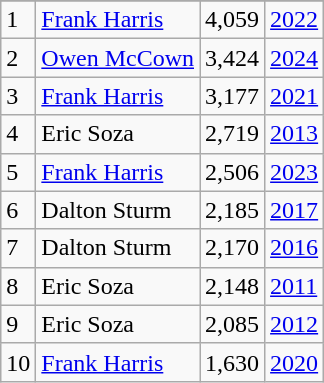<table class="wikitable">
<tr>
</tr>
<tr>
<td>1</td>
<td><a href='#'>Frank Harris</a></td>
<td>4,059</td>
<td><a href='#'>2022</a></td>
</tr>
<tr>
<td>2</td>
<td><a href='#'>Owen McCown</a></td>
<td>3,424</td>
<td><a href='#'>2024</a></td>
</tr>
<tr>
<td>3</td>
<td><a href='#'>Frank Harris</a></td>
<td>3,177</td>
<td><a href='#'>2021</a></td>
</tr>
<tr>
<td>4</td>
<td>Eric Soza</td>
<td>2,719</td>
<td><a href='#'>2013</a></td>
</tr>
<tr>
<td>5</td>
<td><a href='#'>Frank Harris</a></td>
<td>2,506</td>
<td><a href='#'>2023</a></td>
</tr>
<tr>
<td>6</td>
<td>Dalton Sturm</td>
<td>2,185</td>
<td><a href='#'>2017</a></td>
</tr>
<tr>
<td>7</td>
<td>Dalton Sturm</td>
<td>2,170</td>
<td><a href='#'>2016</a></td>
</tr>
<tr>
<td>8</td>
<td>Eric Soza</td>
<td>2,148</td>
<td><a href='#'>2011</a></td>
</tr>
<tr>
<td>9</td>
<td>Eric Soza</td>
<td>2,085</td>
<td><a href='#'>2012</a></td>
</tr>
<tr>
<td>10</td>
<td><a href='#'>Frank Harris</a></td>
<td>1,630</td>
<td><a href='#'>2020</a></td>
</tr>
</table>
